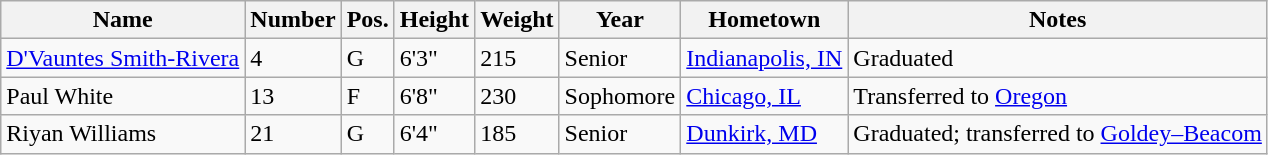<table class="wikitable sortable" border="1">
<tr>
<th>Name</th>
<th>Number</th>
<th>Pos.</th>
<th>Height</th>
<th>Weight</th>
<th>Year</th>
<th>Hometown</th>
<th class="unsortable">Notes</th>
</tr>
<tr>
<td><a href='#'>D'Vauntes Smith-Rivera</a></td>
<td>4</td>
<td>G</td>
<td>6'3"</td>
<td>215</td>
<td>Senior</td>
<td><a href='#'>Indianapolis, IN</a></td>
<td>Graduated</td>
</tr>
<tr>
<td>Paul White</td>
<td>13</td>
<td>F</td>
<td>6'8"</td>
<td>230</td>
<td>Sophomore</td>
<td><a href='#'>Chicago, IL</a></td>
<td>Transferred to <a href='#'>Oregon</a></td>
</tr>
<tr>
<td>Riyan Williams</td>
<td>21</td>
<td>G</td>
<td>6'4"</td>
<td>185</td>
<td>Senior</td>
<td><a href='#'>Dunkirk, MD</a></td>
<td>Graduated; transferred to <a href='#'>Goldey–Beacom</a></td>
</tr>
</table>
